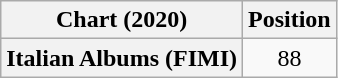<table class="wikitable plainrowheaders" style="text-align:center">
<tr>
<th scope="col">Chart (2020)</th>
<th scope="col">Position</th>
</tr>
<tr>
<th scope="row">Italian Albums (FIMI)</th>
<td>88</td>
</tr>
</table>
